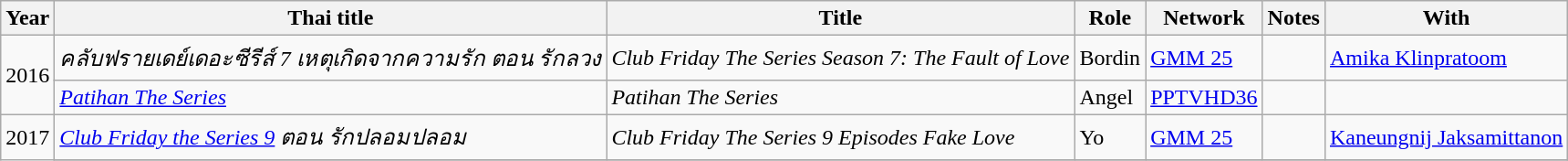<table class="wikitable" style="font-size: 100%;">
<tr>
<th>Year</th>
<th>Thai title</th>
<th>Title</th>
<th>Role</th>
<th>Network</th>
<th>Notes</th>
<th>With</th>
</tr>
<tr>
<td rowspan="2">2016</td>
<td><em>คลับฟรายเดย์เดอะซีรีส์ 7 เหตุเกิดจากความรัก ตอน รักลวง</em></td>
<td><em>Club Friday The Series Season 7: The Fault of Love</em></td>
<td>Bordin</td>
<td><a href='#'>GMM 25</a></td>
<td></td>
<td><a href='#'>Amika Klinpratoom</a></td>
</tr>
<tr>
<td><em><a href='#'>Patihan The Series</a></em></td>
<td><em>Patihan The Series</em></td>
<td>Angel</td>
<td><a href='#'>PPTVHD36</a></td>
<td></td>
<td></td>
</tr>
<tr>
<td rowspan="2">2017</td>
<td><em><a href='#'>Club Friday the Series 9</a> ตอน รักปลอมปลอม</em></td>
<td><em>Club Friday The Series 9 Episodes Fake Love</em></td>
<td>Yo</td>
<td><a href='#'>GMM 25</a></td>
<td></td>
<td><a href='#'>Kaneungnij Jaksamittanon</a></td>
</tr>
<tr>
</tr>
</table>
